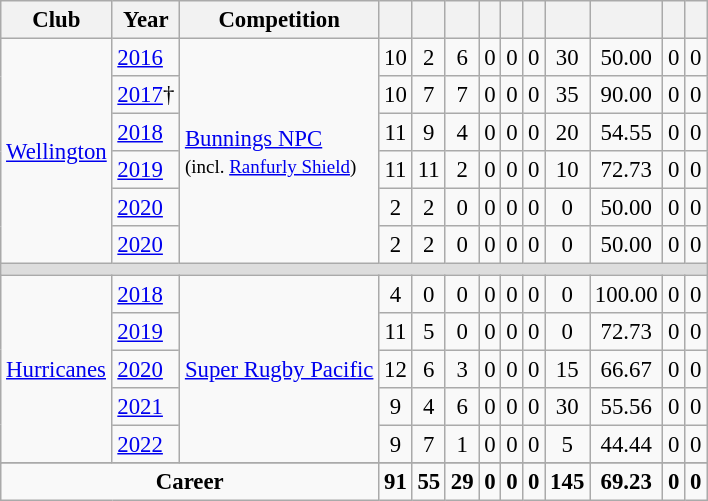<table class="wikitable sortable" style="text-align:center; font-size:95%">
<tr>
<th>Club</th>
<th>Year</th>
<th>Competition</th>
<th></th>
<th></th>
<th></th>
<th></th>
<th></th>
<th></th>
<th></th>
<th></th>
<th></th>
<th></th>
</tr>
<tr>
<td rowspan=6 style="text-align:left;"><a href='#'>Wellington</a></td>
<td style="text-align:left;"><a href='#'>2016</a></td>
<td rowspan=6 style="text-align:left;"><a href='#'>Bunnings NPC</a><br><small>(incl. <a href='#'>Ranfurly Shield</a>)</small></td>
<td>10</td>
<td>2</td>
<td>6</td>
<td>0</td>
<td>0</td>
<td>0</td>
<td>30</td>
<td>50.00</td>
<td>0</td>
<td>0</td>
</tr>
<tr>
<td style="text-align:left;"><a href='#'>2017</a>†</td>
<td>10</td>
<td>7</td>
<td>7</td>
<td>0</td>
<td>0</td>
<td>0</td>
<td>35</td>
<td>90.00</td>
<td>0</td>
<td>0</td>
</tr>
<tr>
<td style="text-align:left;"><a href='#'>2018</a></td>
<td>11</td>
<td>9</td>
<td>4</td>
<td>0</td>
<td>0</td>
<td>0</td>
<td>20</td>
<td>54.55</td>
<td>0</td>
<td>0</td>
</tr>
<tr>
<td style="text-align:left;"><a href='#'>2019</a></td>
<td>11</td>
<td>11</td>
<td>2</td>
<td>0</td>
<td>0</td>
<td>0</td>
<td>10</td>
<td>72.73</td>
<td>0</td>
<td>0</td>
</tr>
<tr>
<td style="text-align:left;"><a href='#'>2020</a></td>
<td>2</td>
<td>2</td>
<td>0</td>
<td>0</td>
<td>0</td>
<td>0</td>
<td>0</td>
<td>50.00</td>
<td>0</td>
<td>0</td>
</tr>
<tr>
<td style="text-align:left;"><a href='#'>2020</a></td>
<td>2</td>
<td>2</td>
<td>0</td>
<td>0</td>
<td>0</td>
<td>0</td>
<td>0</td>
<td>50.00</td>
<td>0</td>
<td>0</td>
</tr>
<tr>
<td colspan=13 style="background-color: #DDDDDD"></td>
</tr>
<tr>
<td rowspan=5 style="text-align:left;"><a href='#'>Hurricanes</a></td>
<td style="text-align:left;"><a href='#'>2018</a></td>
<td rowspan=5 style="text-align:left;"><a href='#'>Super Rugby Pacific</a></td>
<td>4</td>
<td>0</td>
<td>0</td>
<td>0</td>
<td>0</td>
<td>0</td>
<td>0</td>
<td>100.00</td>
<td>0</td>
<td>0</td>
</tr>
<tr>
<td style="text-align:left;"><a href='#'>2019</a></td>
<td>11</td>
<td>5</td>
<td>0</td>
<td>0</td>
<td>0</td>
<td>0</td>
<td>0</td>
<td>72.73</td>
<td>0</td>
<td>0</td>
</tr>
<tr>
<td style="text-align:left;"><a href='#'>2020</a></td>
<td>12</td>
<td>6</td>
<td>3</td>
<td>0</td>
<td>0</td>
<td>0</td>
<td>15</td>
<td>66.67</td>
<td>0</td>
<td>0</td>
</tr>
<tr>
<td style="text-align:left;"><a href='#'>2021</a></td>
<td>9</td>
<td>4</td>
<td>6</td>
<td>0</td>
<td>0</td>
<td>0</td>
<td>30</td>
<td>55.56</td>
<td>0</td>
<td>0</td>
</tr>
<tr>
<td style="text-align:left;"><a href='#'>2022</a></td>
<td>9</td>
<td>7</td>
<td>1</td>
<td>0</td>
<td>0</td>
<td>0</td>
<td>5</td>
<td>44.44</td>
<td>0</td>
<td>0</td>
</tr>
<tr>
</tr>
<tr class="sortbottom" valign="top">
<td colspan=3 style="text-align: center"><strong>Career</strong></td>
<td><strong>91</strong></td>
<td><strong>55</strong></td>
<td><strong>29</strong></td>
<td><strong>0</strong></td>
<td><strong>0</strong></td>
<td><strong>0</strong></td>
<td><strong>145</strong></td>
<td><strong>69.23</strong></td>
<td><strong>0</strong></td>
<td><strong>0</strong></td>
</tr>
</table>
